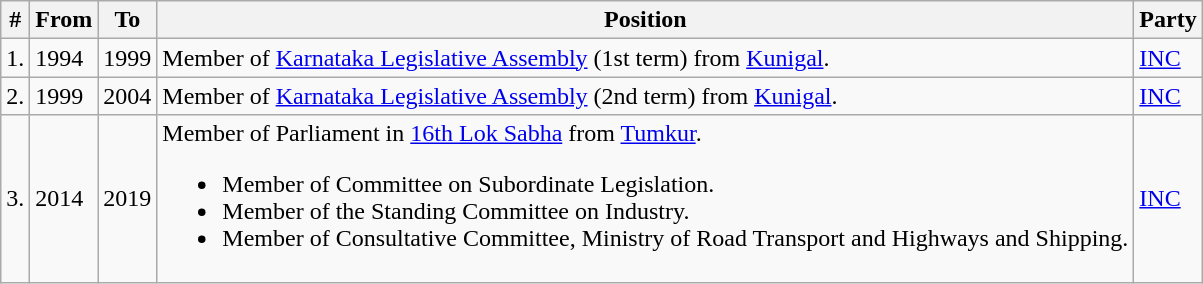<table class="wikitable">
<tr>
<th>#</th>
<th>From</th>
<th>To</th>
<th>Position</th>
<th>Party</th>
</tr>
<tr>
<td>1.</td>
<td>1994</td>
<td>1999</td>
<td>Member of <a href='#'>Karnataka Legislative Assembly</a> (1st term) from <a href='#'>Kunigal</a>.</td>
<td><a href='#'>INC</a></td>
</tr>
<tr>
<td>2.</td>
<td>1999</td>
<td>2004</td>
<td>Member of <a href='#'>Karnataka Legislative Assembly</a> (2nd term) from <a href='#'>Kunigal</a>.</td>
<td><a href='#'>INC</a></td>
</tr>
<tr>
<td>3.</td>
<td>2014</td>
<td>2019</td>
<td>Member of Parliament in <a href='#'>16th Lok Sabha</a> from <a href='#'>Tumkur</a>.<br><ul><li>Member of Committee on Subordinate Legislation.</li><li>Member of the Standing Committee on Industry.</li><li>Member of Consultative Committee, Ministry of Road Transport and Highways and Shipping.</li></ul></td>
<td><a href='#'>INC</a></td>
</tr>
</table>
